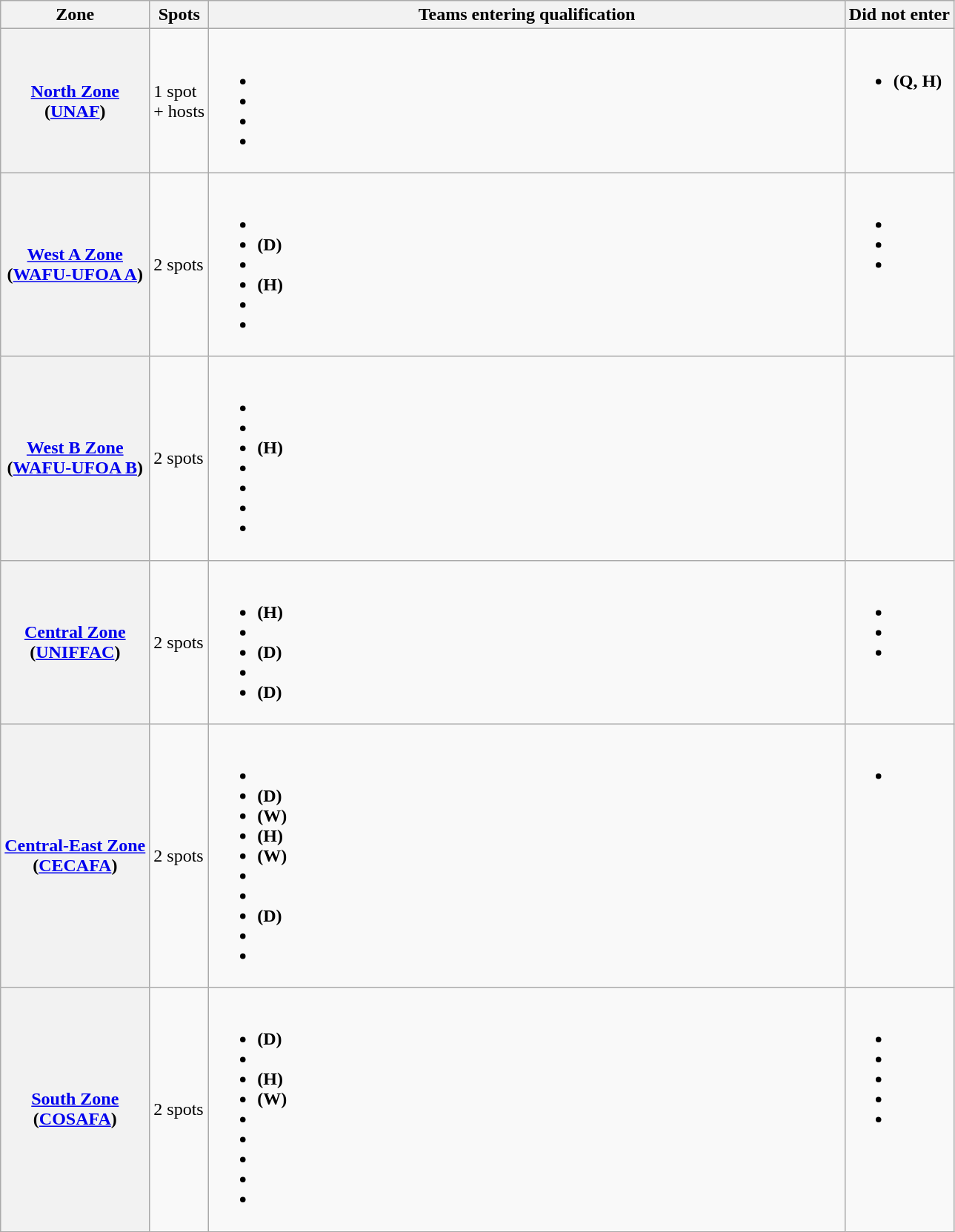<table class="wikitable">
<tr>
<th>Zone</th>
<th>Spots</th>
<th width=565>Teams entering qualification</th>
<th>Did not enter</th>
</tr>
<tr>
<th><a href='#'>North Zone</a><br>(<a href='#'>UNAF</a>)</th>
<td>1 spot<br>+ hosts</td>
<td valign=top><br><ul><li></li><li></li><li><strong></strong></li><li></li></ul></td>
<td valign=top><br><ul><li><strong> (Q, H)</strong></li></ul></td>
</tr>
<tr>
<th><a href='#'>West A Zone</a><br>(<a href='#'>WAFU-UFOA A</a>)</th>
<td>2 spots</td>
<td valign=top><br><ul><li></li><li> <strong>(D)</strong></li><li><strong></strong></li><li> <strong>(H)</strong></li><li><strong></strong></li><li></li></ul></td>
<td valign=top><br><ul><li></li><li></li><li></li></ul></td>
</tr>
<tr>
<th><a href='#'>West B Zone</a><br>(<a href='#'>WAFU-UFOA B</a>)</th>
<td>2 spots</td>
<td valign=top><br><ul><li></li><li><strong></strong></li><li> <strong>(H)</strong></li><li></li><li></li><li><strong></strong></li><li></li></ul></td>
<td valign=top></td>
</tr>
<tr>
<th><a href='#'>Central Zone</a><br>(<a href='#'>UNIFFAC</a>)</th>
<td>2 spots</td>
<td valign=top><br><ul><li><strong> (H)</strong></li><li></li><li> <strong>(D)</strong></li><li><strong></strong></li><li> <strong>(D)</strong></li></ul></td>
<td valign=top><br><ul><li></li><li></li><li></li></ul></td>
</tr>
<tr>
<th><a href='#'>Central-East Zone</a><br>(<a href='#'>CECAFA</a>)</th>
<td>2 spots</td>
<td valign=top><br><ul><li></li><li> <strong>(D)</strong></li><li> <strong>(W)</strong></li><li> <strong>(H)</strong></li><li> <strong>(W)</strong></li><li><strong></strong></li><li><strong></strong></li><li> <strong>(D)</strong></li><li></li><li></li></ul></td>
<td valign=top><br><ul><li></li></ul></td>
</tr>
<tr>
<th><a href='#'>South Zone</a><br>(<a href='#'>COSAFA</a>)</th>
<td>2 spots</td>
<td valign=top><br><ul><li> <strong>(D)</strong></li><li></li><li> <strong>(H)</strong></li><li> <strong>(W)</strong></li><li></li><li></li><li></li><li><strong></strong></li><li><strong></strong></li></ul></td>
<td valign=top><br><ul><li></li><li></li><li></li><li></li><li></li></ul></td>
</tr>
</table>
